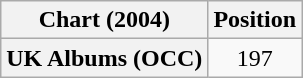<table class="wikitable sortable plainrowheaders" style="text-align:center;"{| class="wikitable sortable plainrowheaders" style="text-align:center;">
<tr>
<th scope="col">Chart (2004)</th>
<th scope="col">Position</th>
</tr>
<tr>
<th scope="row">UK Albums (OCC)</th>
<td>197</td>
</tr>
</table>
